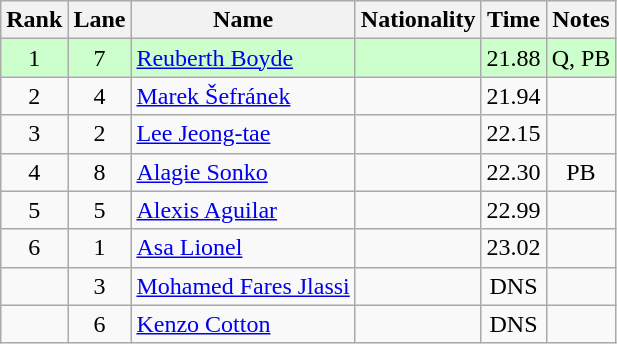<table class="wikitable sortable" style="text-align:center">
<tr>
<th>Rank</th>
<th>Lane</th>
<th>Name</th>
<th>Nationality</th>
<th>Time</th>
<th>Notes</th>
</tr>
<tr bgcolor=ccffcc>
<td>1</td>
<td>7</td>
<td align=left><a href='#'>Reuberth Boyde</a></td>
<td align=left></td>
<td>21.88</td>
<td>Q, PB</td>
</tr>
<tr>
<td>2</td>
<td>4</td>
<td align=left><a href='#'>Marek Šefránek</a></td>
<td align=left></td>
<td>21.94</td>
<td></td>
</tr>
<tr>
<td>3</td>
<td>2</td>
<td align=left><a href='#'>Lee Jeong-tae</a></td>
<td align=left></td>
<td>22.15</td>
<td></td>
</tr>
<tr>
<td>4</td>
<td>8</td>
<td align=left><a href='#'>Alagie Sonko</a></td>
<td align=left></td>
<td>22.30</td>
<td>PB</td>
</tr>
<tr>
<td>5</td>
<td>5</td>
<td align=left><a href='#'>Alexis Aguilar</a></td>
<td align=left></td>
<td>22.99</td>
<td></td>
</tr>
<tr>
<td>6</td>
<td>1</td>
<td align=left><a href='#'>Asa Lionel</a></td>
<td align=left></td>
<td>23.02</td>
<td></td>
</tr>
<tr>
<td></td>
<td>3</td>
<td align=left><a href='#'>Mohamed Fares Jlassi</a></td>
<td align=left></td>
<td>DNS</td>
<td></td>
</tr>
<tr>
<td></td>
<td>6</td>
<td align=left><a href='#'>Kenzo Cotton</a></td>
<td align=left></td>
<td>DNS</td>
<td></td>
</tr>
</table>
